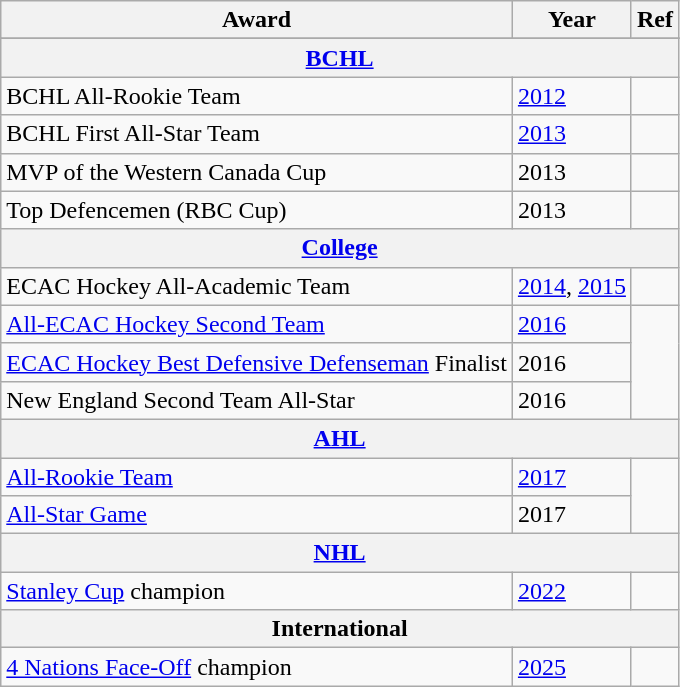<table class="wikitable">
<tr>
<th>Award</th>
<th>Year</th>
<th>Ref</th>
</tr>
<tr>
</tr>
<tr>
<th colspan="3"><a href='#'>BCHL</a></th>
</tr>
<tr>
<td>BCHL All-Rookie Team</td>
<td><a href='#'>2012</a></td>
<td></td>
</tr>
<tr>
<td>BCHL First All-Star Team</td>
<td><a href='#'>2013</a></td>
<td></td>
</tr>
<tr>
<td>MVP of the Western Canada Cup</td>
<td>2013</td>
<td></td>
</tr>
<tr>
<td>Top Defencemen (RBC Cup)</td>
<td>2013</td>
<td></td>
</tr>
<tr>
<th colspan="3"><a href='#'>College</a></th>
</tr>
<tr>
<td>ECAC Hockey All-Academic Team</td>
<td><a href='#'>2014</a>, <a href='#'>2015</a></td>
<td></td>
</tr>
<tr>
<td><a href='#'>All-ECAC Hockey Second Team</a></td>
<td><a href='#'>2016</a></td>
<td rowspan="3"></td>
</tr>
<tr>
<td><a href='#'>ECAC Hockey Best Defensive Defenseman</a> Finalist</td>
<td>2016</td>
</tr>
<tr>
<td>New England Second Team All-Star</td>
<td>2016</td>
</tr>
<tr>
<th colspan="3"><a href='#'>AHL</a></th>
</tr>
<tr>
<td><a href='#'>All-Rookie Team</a></td>
<td><a href='#'>2017</a></td>
<td rowspan="2"></td>
</tr>
<tr>
<td><a href='#'>All-Star Game</a></td>
<td>2017</td>
</tr>
<tr>
<th colspan="3"><a href='#'>NHL</a></th>
</tr>
<tr>
<td><a href='#'>Stanley Cup</a> champion</td>
<td><a href='#'>2022</a></td>
<td></td>
</tr>
<tr>
<th colspan="3">International</th>
</tr>
<tr>
<td><a href='#'>4 Nations Face-Off</a> champion</td>
<td><a href='#'>2025</a></td>
<td></td>
</tr>
</table>
